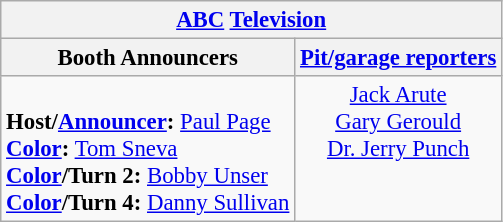<table class="wikitable" style="font-size: 95%;">
<tr>
<th colspan=2><a href='#'>ABC</a> <a href='#'>Television</a></th>
</tr>
<tr>
<th>Booth Announcers</th>
<th><a href='#'>Pit/garage reporters</a></th>
</tr>
<tr>
<td valign="top"><br><strong>Host/<a href='#'>Announcer</a>:</strong> <a href='#'>Paul Page</a><br>
<strong><a href='#'>Color</a>:</strong> <a href='#'>Tom Sneva</a><br>
<strong><a href='#'>Color</a>/Turn 2:</strong> <a href='#'>Bobby Unser</a><br>
<strong><a href='#'>Color</a>/Turn 4:</strong> <a href='#'>Danny Sullivan</a><br></td>
<td align="center" valign="top"><a href='#'>Jack Arute</a><br><a href='#'>Gary Gerould</a><br><a href='#'>Dr. Jerry Punch</a></td>
</tr>
</table>
